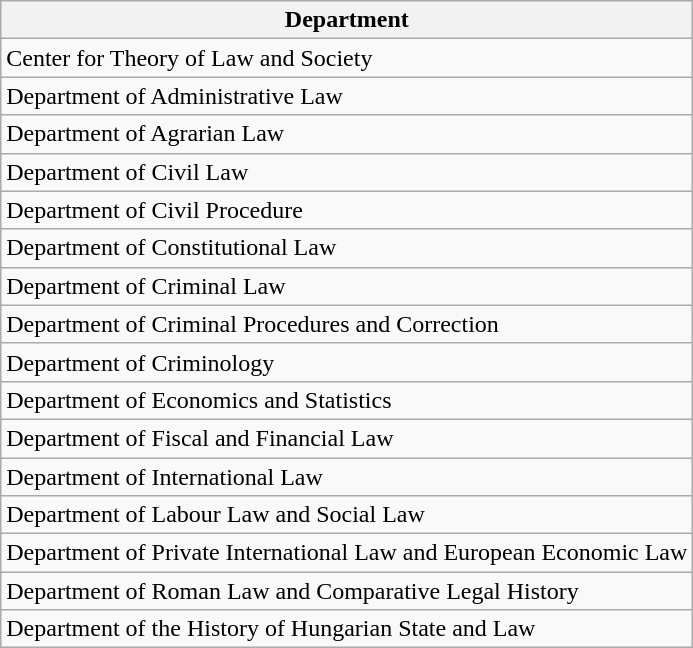<table class="wikitable">
<tr>
<th>Department</th>
</tr>
<tr>
<td>Center for Theory of Law and Society</td>
</tr>
<tr>
<td>Department of Administrative Law</td>
</tr>
<tr>
<td>Department of Agrarian Law</td>
</tr>
<tr>
<td>Department of Civil Law</td>
</tr>
<tr>
<td>Department of Civil Procedure</td>
</tr>
<tr>
<td>Department of Constitutional Law</td>
</tr>
<tr>
<td>Department of Criminal Law</td>
</tr>
<tr>
<td>Department of Criminal Procedures and Correction</td>
</tr>
<tr>
<td>Department of Criminology</td>
</tr>
<tr>
<td>Department of Economics and Statistics</td>
</tr>
<tr>
<td>Department of Fiscal and Financial Law</td>
</tr>
<tr>
<td>Department of International Law</td>
</tr>
<tr>
<td>Department of Labour Law and Social Law</td>
</tr>
<tr>
<td>Department of Private International Law and European Economic Law</td>
</tr>
<tr>
<td>Department of Roman Law and Comparative Legal History</td>
</tr>
<tr>
<td>Department of the History of Hungarian State and Law</td>
</tr>
</table>
